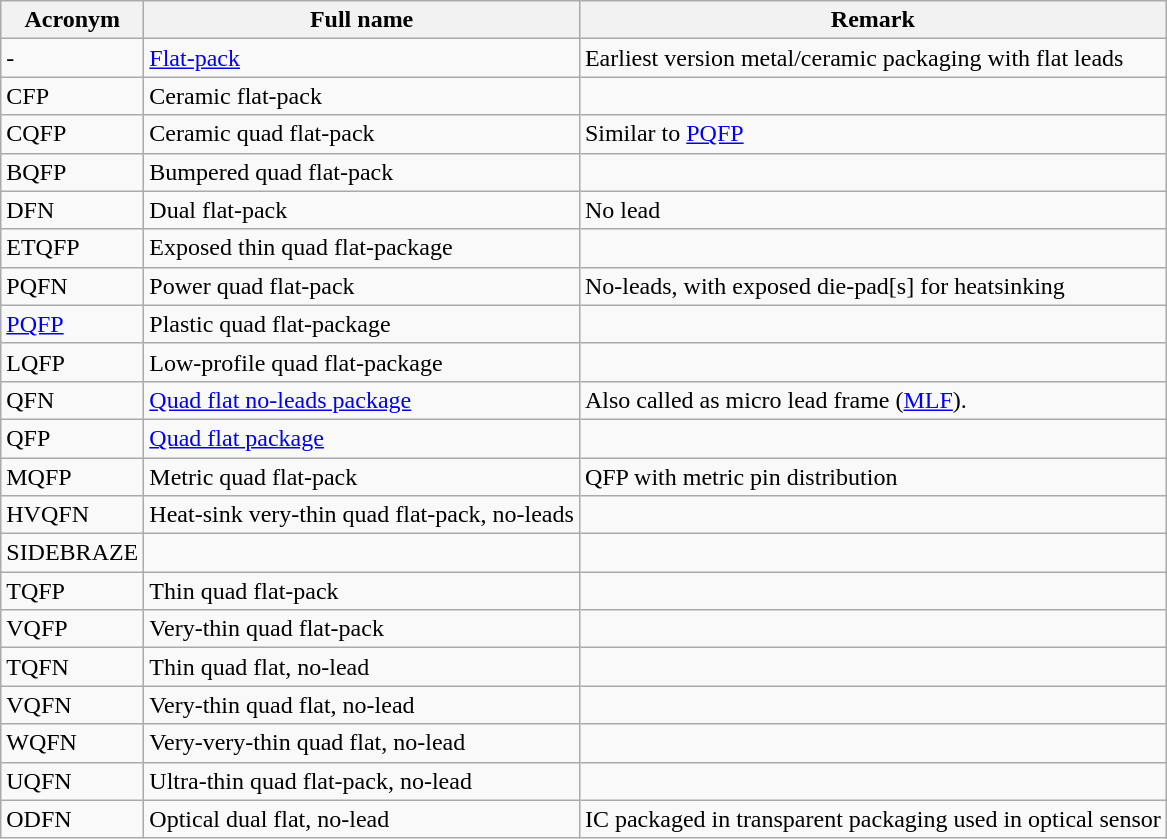<table class="wikitable">
<tr>
<th>Acronym</th>
<th>Full name</th>
<th>Remark</th>
</tr>
<tr>
<td>-</td>
<td><a href='#'>Flat-pack</a></td>
<td>Earliest version metal/ceramic packaging with flat leads</td>
</tr>
<tr>
<td>CFP</td>
<td>Ceramic flat-pack</td>
<td></td>
</tr>
<tr>
<td>CQFP</td>
<td>Ceramic quad flat-pack</td>
<td>Similar to <a href='#'>PQFP</a></td>
</tr>
<tr>
<td>BQFP</td>
<td>Bumpered quad flat-pack</td>
<td></td>
</tr>
<tr>
<td>DFN</td>
<td>Dual flat-pack</td>
<td>No lead</td>
</tr>
<tr>
<td>ETQFP</td>
<td>Exposed thin quad flat-package</td>
<td></td>
</tr>
<tr>
<td>PQFN</td>
<td>Power quad flat-pack</td>
<td>No-leads, with exposed die-pad[s] for heatsinking</td>
</tr>
<tr>
<td><a href='#'>PQFP</a></td>
<td>Plastic quad flat-package</td>
<td></td>
</tr>
<tr>
<td>LQFP</td>
<td>Low-profile quad flat-package</td>
<td></td>
</tr>
<tr>
<td>QFN</td>
<td><a href='#'>Quad flat no-leads package</a></td>
<td>Also called as micro lead frame (<a href='#'>MLF</a>).</td>
</tr>
<tr>
<td>QFP</td>
<td><a href='#'>Quad flat package</a></td>
<td></td>
</tr>
<tr>
<td>MQFP</td>
<td>Metric quad flat-pack</td>
<td>QFP with metric pin distribution</td>
</tr>
<tr>
<td>HVQFN</td>
<td>Heat-sink very-thin quad flat-pack, no-leads</td>
<td></td>
</tr>
<tr>
<td>SIDEBRAZE</td>
<td></td>
<td></td>
</tr>
<tr>
<td>TQFP</td>
<td>Thin quad flat-pack</td>
<td></td>
</tr>
<tr>
<td>VQFP</td>
<td>Very-thin quad flat-pack</td>
<td></td>
</tr>
<tr>
<td>TQFN</td>
<td>Thin quad flat, no-lead</td>
<td></td>
</tr>
<tr>
<td>VQFN</td>
<td>Very-thin quad flat, no-lead</td>
<td></td>
</tr>
<tr>
<td>WQFN</td>
<td>Very-very-thin quad flat, no-lead</td>
<td></td>
</tr>
<tr>
<td>UQFN</td>
<td>Ultra-thin quad flat-pack, no-lead</td>
<td></td>
</tr>
<tr>
<td>ODFN</td>
<td>Optical dual flat, no-lead</td>
<td>IC packaged in transparent packaging used in optical sensor</td>
</tr>
</table>
